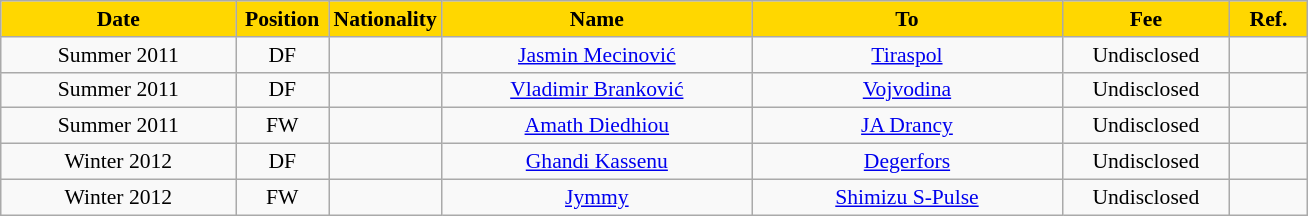<table class="wikitable"  style="text-align:center; font-size:90%; ">
<tr>
<th style="background:gold; color:black; width:150px;">Date</th>
<th style="background:gold; color:black; width:55px;">Position</th>
<th style="background:gold; color:black; width:55px;">Nationality</th>
<th style="background:gold; color:black; width:200px;">Name</th>
<th style="background:gold; color:black; width:200px;">To</th>
<th style="background:gold; color:black; width:105px;">Fee</th>
<th style="background:gold; color:black; width:45px;">Ref.</th>
</tr>
<tr>
<td>Summer 2011</td>
<td>DF</td>
<td></td>
<td><a href='#'>Jasmin Mecinović</a></td>
<td><a href='#'>Tiraspol</a></td>
<td>Undisclosed</td>
<td></td>
</tr>
<tr>
<td>Summer 2011</td>
<td>DF</td>
<td></td>
<td><a href='#'>Vladimir Branković</a></td>
<td><a href='#'>Vojvodina</a></td>
<td>Undisclosed</td>
<td></td>
</tr>
<tr>
<td>Summer 2011</td>
<td>FW</td>
<td></td>
<td><a href='#'>Amath Diedhiou</a></td>
<td><a href='#'>JA Drancy</a></td>
<td>Undisclosed</td>
<td></td>
</tr>
<tr>
<td>Winter 2012</td>
<td>DF</td>
<td></td>
<td><a href='#'>Ghandi Kassenu</a></td>
<td><a href='#'>Degerfors</a></td>
<td>Undisclosed</td>
<td></td>
</tr>
<tr>
<td>Winter 2012</td>
<td>FW</td>
<td></td>
<td><a href='#'>Jymmy</a></td>
<td><a href='#'>Shimizu S-Pulse</a></td>
<td>Undisclosed</td>
<td></td>
</tr>
</table>
